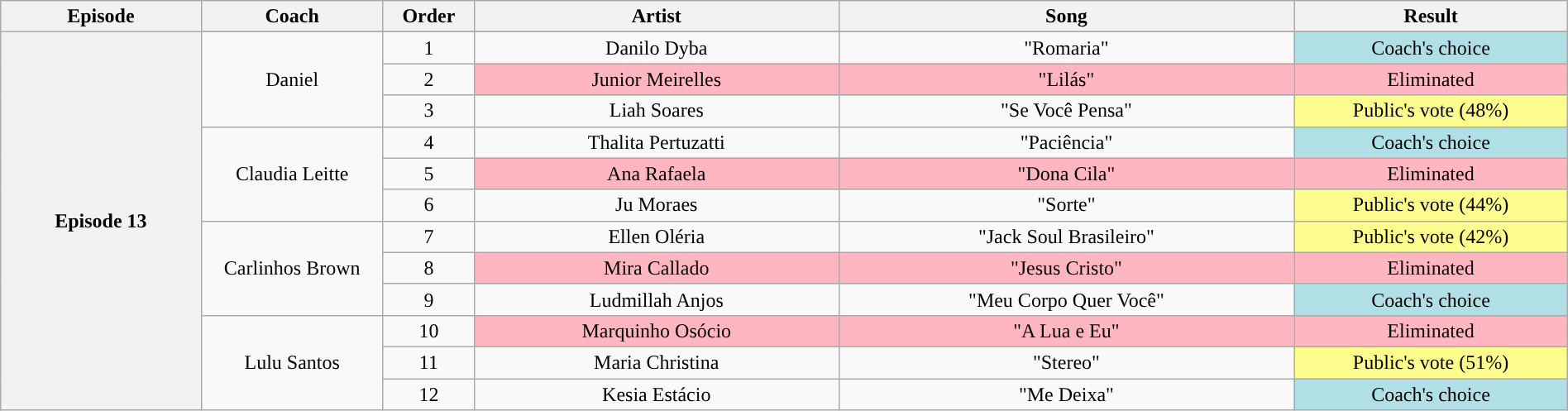<table class="wikitable" style="text-align:center; width:100%;">
<tr>
<th scope="col" width="11%">Episode</th>
<th scope="col" width="10%">Coach</th>
<th scope="col" width="05%">Order</th>
<th scope="col" width="20%">Artist</th>
<th scope="col" width="25%">Song</th>
<th scope="col" width="15%">Result</th>
</tr>
<tr>
<th scope="col" rowspan="13">Episode 13<br></th>
</tr>
<tr>
<td rowspan=3>Daniel</td>
<td>1</td>
<td>Danilo Dyba</td>
<td>"Romaria"</td>
<td bgcolor="B0E0E6">Coach's choice</td>
</tr>
<tr>
<td>2</td>
<td bgcolor="FFB6C1">Junior Meirelles</td>
<td bgcolor="FFB6C1">"Lilás"</td>
<td bgcolor="FFB6C1">Eliminated</td>
</tr>
<tr>
<td>3</td>
<td>Liah Soares</td>
<td>"Se Você Pensa"</td>
<td bgcolor="FDFC8F">Public's vote (48%)</td>
</tr>
<tr>
<td rowspan=3>Claudia Leitte</td>
<td>4</td>
<td>Thalita Pertuzatti</td>
<td>"Paciência"</td>
<td bgcolor="B0E0E6">Coach's choice</td>
</tr>
<tr>
<td>5</td>
<td bgcolor="FFB6C1">Ana Rafaela</td>
<td bgcolor="FFB6C1">"Dona Cila"</td>
<td bgcolor="FFB6C1">Eliminated</td>
</tr>
<tr>
<td>6</td>
<td>Ju Moraes</td>
<td>"Sorte"</td>
<td bgcolor="FDFC8F">Public's vote (44%)</td>
</tr>
<tr>
<td rowspan=3>Carlinhos Brown</td>
<td>7</td>
<td>Ellen Oléria</td>
<td>"Jack Soul Brasileiro"</td>
<td bgcolor="FDFC8F">Public's vote (42%)</td>
</tr>
<tr>
<td>8</td>
<td bgcolor="FFB6C1">Mira Callado</td>
<td bgcolor="FFB6C1">"Jesus Cristo"</td>
<td bgcolor="FFB6C1">Eliminated</td>
</tr>
<tr>
<td>9</td>
<td>Ludmillah Anjos</td>
<td>"Meu Corpo Quer Você"</td>
<td bgcolor="B0E0E6">Coach's choice</td>
</tr>
<tr>
<td rowspan=3>Lulu Santos</td>
<td>10</td>
<td bgcolor="FFB6C1">Marquinho Osócio</td>
<td bgcolor="FFB6C1">"A Lua e Eu"</td>
<td bgcolor="FFB6C1">Eliminated</td>
</tr>
<tr>
<td>11</td>
<td>Maria Christina</td>
<td>"Stereo"</td>
<td bgcolor="FDFC8F">Public's vote (51%)</td>
</tr>
<tr>
<td>12</td>
<td>Kesia Estácio</td>
<td>"Me Deixa"</td>
<td bgcolor="B0E0E6">Coach's choice</td>
</tr>
</table>
